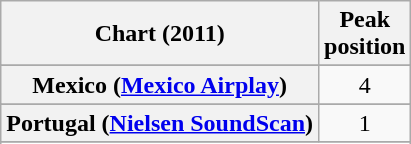<table class="wikitable sortable plainrowheaders" style="text-align:center">
<tr>
<th scope="col">Chart (2011)</th>
<th scope="col">Peak<br>position</th>
</tr>
<tr>
</tr>
<tr>
</tr>
<tr>
</tr>
<tr>
</tr>
<tr>
</tr>
<tr>
</tr>
<tr>
</tr>
<tr>
</tr>
<tr>
</tr>
<tr>
</tr>
<tr>
</tr>
<tr>
</tr>
<tr>
<th scope="row">Mexico (<a href='#'>Mexico Airplay</a>)</th>
<td style="text-align:center;">4</td>
</tr>
<tr>
</tr>
<tr>
</tr>
<tr>
</tr>
<tr>
<th scope="row">Portugal (<a href='#'>Nielsen SoundScan</a>)</th>
<td>1</td>
</tr>
<tr>
</tr>
<tr>
</tr>
<tr>
</tr>
<tr>
</tr>
<tr>
</tr>
<tr>
</tr>
<tr>
</tr>
<tr>
</tr>
</table>
